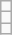<table class="wikitable">
<tr>
<td></td>
</tr>
<tr>
<td></td>
</tr>
<tr>
<td></td>
</tr>
</table>
